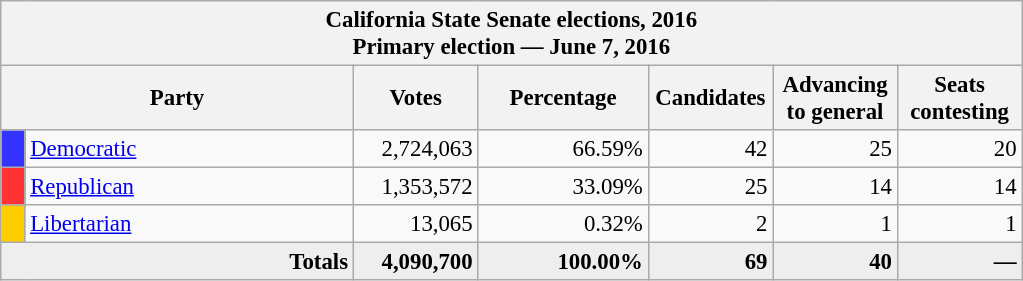<table class="wikitable" style="font-size:95%;">
<tr>
<th colspan="7">California State Senate elections, 2016<br>Primary election — June 7, 2016</th>
</tr>
<tr>
<th colspan=2 style="width: 15em">Party</th>
<th style="width: 5em">Votes</th>
<th style="width: 7em">Percentage</th>
<th style="width: 5em">Candidates</th>
<th style="width: 5em">Advancing to general</th>
<th style="width: 5em">Seats contesting</th>
</tr>
<tr>
<th style="background-color:#33F; width: 3px"></th>
<td style="width: 130px"><a href='#'>Democratic</a></td>
<td align="right">2,724,063</td>
<td align="right">66.59%</td>
<td align="right">42</td>
<td align="right">25</td>
<td align="right">20</td>
</tr>
<tr>
<th style="background-color:#F33; width: 3px"></th>
<td style="width: 130px"><a href='#'>Republican</a></td>
<td align="right">1,353,572</td>
<td align="right">33.09%</td>
<td align="right">25</td>
<td align="right">14</td>
<td align="right">14</td>
</tr>
<tr>
<th style="background-color:#FC0; width: 3px"></th>
<td style="width: 130px"><a href='#'>Libertarian</a></td>
<td align="right">13,065</td>
<td align="right">0.32%</td>
<td align="right">2</td>
<td align="right">1</td>
<td align="right">1</td>
</tr>
<tr bgcolor="#EEEEEE">
<td colspan="2" align="right"><strong>Totals</strong></td>
<td align="right"><strong>4,090,700</strong></td>
<td align="right"><strong>100.00%</strong></td>
<td align="right"><strong>69</strong></td>
<td align="right"><strong>40</strong></td>
<td align="right"><strong>—</strong></td>
</tr>
</table>
